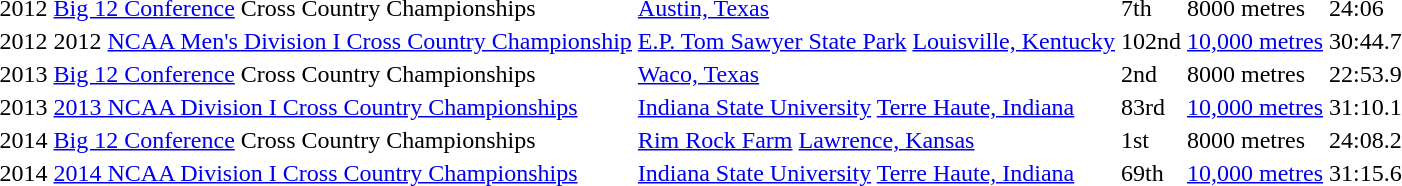<table>
<tr>
<td>2012</td>
<td><a href='#'>Big 12 Conference</a> Cross Country Championships</td>
<td><a href='#'>Austin, Texas</a></td>
<td>7th</td>
<td>8000 metres</td>
<td>24:06</td>
</tr>
<tr>
<td>2012</td>
<td>2012 <a href='#'>NCAA Men's Division I Cross Country Championship</a></td>
<td><a href='#'>E.P. Tom Sawyer State Park</a> <a href='#'>Louisville, Kentucky</a></td>
<td>102nd</td>
<td><a href='#'>10,000 metres</a></td>
<td>30:44.7</td>
</tr>
<tr>
<td>2013</td>
<td><a href='#'>Big 12 Conference</a> Cross Country Championships</td>
<td><a href='#'>Waco, Texas</a></td>
<td MedalSilver>2nd</td>
<td>8000 metres</td>
<td>22:53.9</td>
</tr>
<tr>
<td>2013</td>
<td><a href='#'>2013 NCAA Division I Cross Country Championships</a></td>
<td><a href='#'>Indiana State University</a> <a href='#'>Terre Haute, Indiana</a></td>
<td>83rd</td>
<td><a href='#'>10,000 metres</a></td>
<td>31:10.1</td>
</tr>
<tr>
<td>2014</td>
<td><a href='#'>Big 12 Conference</a> Cross Country Championships</td>
<td><a href='#'>Rim Rock Farm</a>  <a href='#'>Lawrence, Kansas</a></td>
<td MedalGold>1st</td>
<td>8000 metres</td>
<td>24:08.2</td>
</tr>
<tr>
<td>2014</td>
<td><a href='#'>2014 NCAA Division I Cross Country Championships</a></td>
<td><a href='#'>Indiana State University</a> <a href='#'>Terre Haute, Indiana</a></td>
<td>69th</td>
<td><a href='#'>10,000 metres</a></td>
<td>31:15.6</td>
</tr>
</table>
